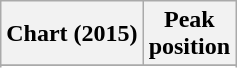<table class="wikitable sortable plainrowheaders" style="text-align:center">
<tr>
<th scope="col">Chart (2015)</th>
<th scope="col">Peak<br>position</th>
</tr>
<tr>
</tr>
<tr>
</tr>
</table>
